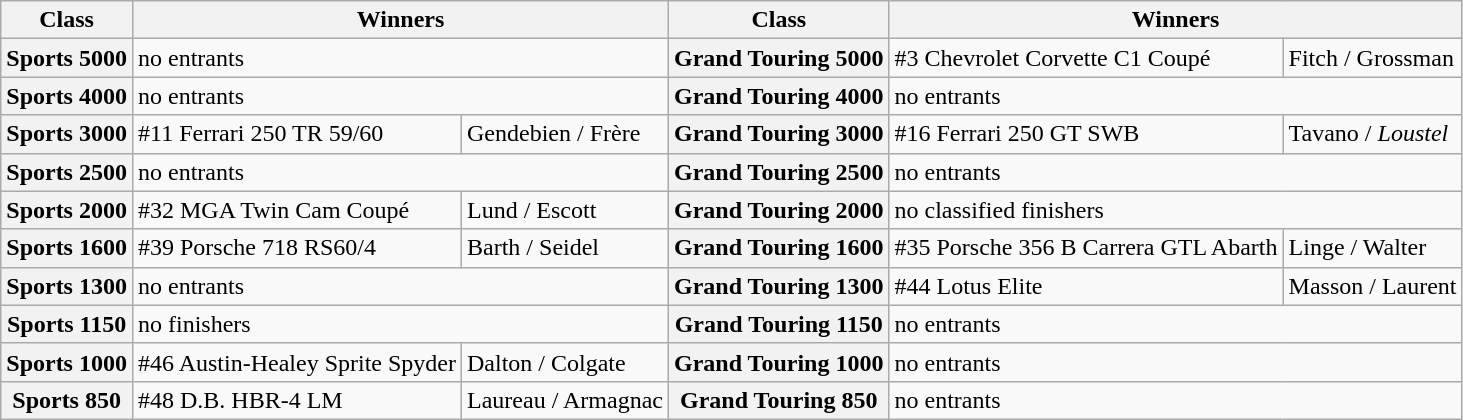<table class="wikitable" style="font-size: 100%">
<tr>
<th>Class</th>
<th colspan=2>Winners</th>
<th>Class</th>
<th colspan=2>Winners</th>
</tr>
<tr>
<th>Sports 5000</th>
<td colspan=2>no entrants</td>
<th>Grand Touring 5000</th>
<td>#3 Chevrolet Corvette C1 Coupé</td>
<td>Fitch / Grossman</td>
</tr>
<tr>
<th>Sports 4000</th>
<td colspan=2>no entrants</td>
<th>Grand Touring 4000</th>
<td colspan=2>no entrants</td>
</tr>
<tr>
<th>Sports 3000</th>
<td>#11 Ferrari 250 TR 59/60</td>
<td>Gendebien / Frère</td>
<th>Grand Touring 3000</th>
<td>#16 Ferrari 250 GT SWB</td>
<td>Tavano / <em>Loustel</em></td>
</tr>
<tr>
<th>Sports 2500</th>
<td colspan=2>no entrants</td>
<th>Grand Touring 2500</th>
<td colspan=2>no entrants</td>
</tr>
<tr>
<th>Sports 2000</th>
<td>#32 MGA Twin Cam Coupé</td>
<td>Lund / Escott</td>
<th>Grand Touring 2000</th>
<td colspan=2>no classified finishers</td>
</tr>
<tr>
<th>Sports 1600</th>
<td>#39 Porsche 718 RS60/4</td>
<td>Barth / Seidel</td>
<th>Grand Touring 1600</th>
<td>#35 Porsche 356 B Carrera GTL Abarth</td>
<td>Linge / Walter</td>
</tr>
<tr>
<th>Sports 1300</th>
<td colspan=2>no entrants</td>
<th>Grand Touring 1300</th>
<td>#44 Lotus Elite</td>
<td>Masson / Laurent</td>
</tr>
<tr>
<th>Sports 1150</th>
<td colspan=2>no finishers</td>
<th>Grand Touring 1150</th>
<td colspan=2>no entrants</td>
</tr>
<tr>
<th>Sports 1000</th>
<td>#46 Austin-Healey Sprite Spyder</td>
<td>Dalton / Colgate</td>
<th>Grand Touring 1000</th>
<td colspan=2>no entrants</td>
</tr>
<tr>
<th>Sports 850</th>
<td>#48 D.B. HBR-4 LM</td>
<td>Laureau / Armagnac</td>
<th>Grand Touring 850</th>
<td colspan=2>no entrants</td>
</tr>
</table>
